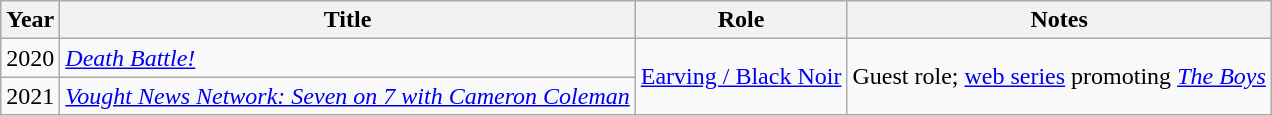<table class="wikitable sortable">
<tr>
<th>Year</th>
<th>Title</th>
<th>Role</th>
<th>Notes</th>
</tr>
<tr>
<td>2020</td>
<td><em><a href='#'>Death Battle!</a></em></td>
<td rowspan="2"><a href='#'>Earving / Black Noir</a></td>
<td rowspan="2">Guest role; <a href='#'>web series</a> promoting <em><a href='#'>The Boys</a></em></td>
</tr>
<tr>
<td>2021</td>
<td><em><a href='#'>Vought News Network: Seven on 7 with Cameron Coleman</a></em></td>
</tr>
</table>
